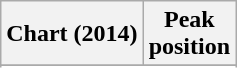<table class="wikitable sortable plainrowheaders">
<tr>
<th scope="col">Chart (2014)</th>
<th scope="col">Peak<br>position</th>
</tr>
<tr>
</tr>
<tr>
</tr>
</table>
